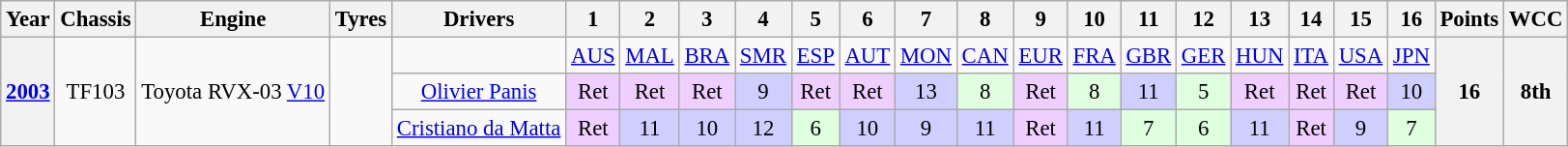<table class="wikitable" style="text-align:center; font-size:95%">
<tr>
<th>Year</th>
<th>Chassis</th>
<th>Engine</th>
<th>Tyres</th>
<th>Drivers</th>
<th>1</th>
<th>2</th>
<th>3</th>
<th>4</th>
<th>5</th>
<th>6</th>
<th>7</th>
<th>8</th>
<th>9</th>
<th>10</th>
<th>11</th>
<th>12</th>
<th>13</th>
<th>14</th>
<th>15</th>
<th>16</th>
<th>Points</th>
<th>WCC</th>
</tr>
<tr>
<th rowspan="3"><a href='#'>2003</a></th>
<td rowspan="3">TF103</td>
<td rowspan="3">Toyota RVX-03 <a href='#'>V10</a></td>
<td rowspan="3"></td>
<td></td>
<td><a href='#'>AUS</a></td>
<td><a href='#'>MAL</a></td>
<td><a href='#'>BRA</a></td>
<td><a href='#'>SMR</a></td>
<td><a href='#'>ESP</a></td>
<td><a href='#'>AUT</a></td>
<td><a href='#'>MON</a></td>
<td><a href='#'>CAN</a></td>
<td><a href='#'>EUR</a></td>
<td><a href='#'>FRA</a></td>
<td><a href='#'>GBR</a></td>
<td><a href='#'>GER</a></td>
<td><a href='#'>HUN</a></td>
<td><a href='#'>ITA</a></td>
<td><a href='#'>USA</a></td>
<td><a href='#'>JPN</a></td>
<th rowspan="3">16</th>
<th rowspan="3">8th</th>
</tr>
<tr>
<td> <a href='#'>Olivier Panis</a></td>
<td style="background:#EFCFFF;">Ret</td>
<td style="background:#EFCFFF;">Ret</td>
<td style="background:#EFCFFF;">Ret</td>
<td style="background:#CFCFFF;">9</td>
<td style="background:#EFCFFF;">Ret</td>
<td style="background:#EFCFFF;">Ret</td>
<td style="background:#CFCFFF;">13</td>
<td style="background:#DFFFDF;">8</td>
<td style="background:#EFCFFF;">Ret</td>
<td style="background:#DFFFDF;">8</td>
<td style="background:#CFCFFF;">11</td>
<td style="background:#DFFFDF;">5</td>
<td style="background:#EFCFFF;">Ret</td>
<td style="background:#EFCFFF;">Ret</td>
<td style="background:#EFCFFF;">Ret</td>
<td style="background:#CFCFFF;">10</td>
</tr>
<tr>
<td> <a href='#'>Cristiano da Matta</a></td>
<td style="background:#EFCFFF;">Ret</td>
<td style="background:#CFCFFF;">11</td>
<td style="background:#CFCFFF;">10</td>
<td style="background:#CFCFFF;">12</td>
<td style="background:#DFFFDF;">6</td>
<td style="background:#CFCFFF;">10</td>
<td style="background:#CFCFFF;">9</td>
<td style="background:#CFCFFF;">11</td>
<td style="background:#EFCFFF;">Ret</td>
<td style="background:#CFCFFF;">11</td>
<td style="background:#DFFFDF;">7</td>
<td style="background:#DFFFDF;">6</td>
<td style="background:#CFCFFF;">11</td>
<td style="background:#EFCFFF;">Ret</td>
<td style="background:#CFCFFF;">9</td>
<td style="background:#DFFFDF;">7</td>
</tr>
</table>
